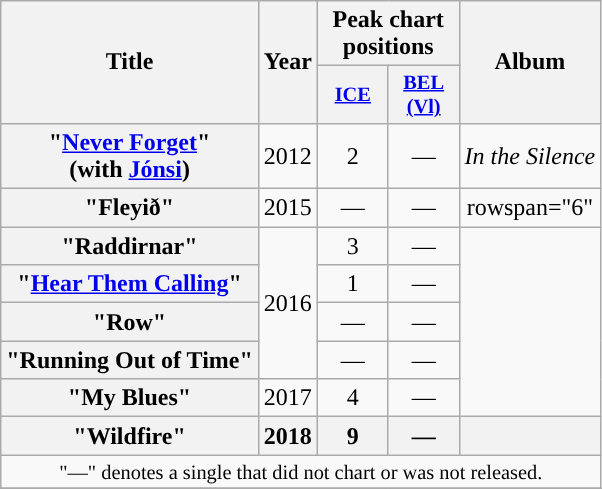<table class="wikitable plainrowheaders" style="text-align:center;">
<tr>
<th scope="col" rowspan="2">Title</th>
<th scope="col" rowspan="2" style="width:1em;">Year</th>
<th scope="col" colspan="2">Peak chart positions</th>
<th scope="col" rowspan="2">Album</th>
</tr>
<tr>
<th scope="col" style="width:3em;font-size:85%;"><a href='#'>ICE</a></th>
<th scope="col" style="width:3em;font-size:85%;"><a href='#'>BEL<br>(Vl)</a><br></th>
</tr>
<tr>
<th scope="row">"<a href='#'>Never Forget</a>"<br><span>(with <a href='#'>Jónsi</a>)</span></th>
<td>2012</td>
<td>2</td>
<td>—</td>
<td><em>In the Silence</em></td>
</tr>
<tr>
<th scope="row">"Fleyið"</th>
<td>2015</td>
<td>—</td>
<td>—</td>
<td>rowspan="6" </td>
</tr>
<tr>
<th scope="row">"Raddirnar"</th>
<td rowspan="4">2016</td>
<td>3</td>
<td>—</td>
</tr>
<tr>
<th scope="row">"<a href='#'>Hear Them Calling</a>"</th>
<td>1</td>
<td>—</td>
</tr>
<tr>
<th scope="row">"Row"</th>
<td>—</td>
<td>—</td>
</tr>
<tr>
<th scope="row">"Running Out of Time"</th>
<td>—</td>
<td>—</td>
</tr>
<tr>
<th scope="row">"My Blues"</th>
<td rowspan="1">2017</td>
<td>4</td>
<td>—</td>
</tr>
<tr>
<th>"Wildfire"</th>
<th>2018</th>
<th>9</th>
<th>—</th>
<th></th>
</tr>
<tr>
<td style="text-align:center; font-size:85%;" colspan="10">"—" denotes a single that did not chart or was not released.</td>
</tr>
<tr>
</tr>
</table>
